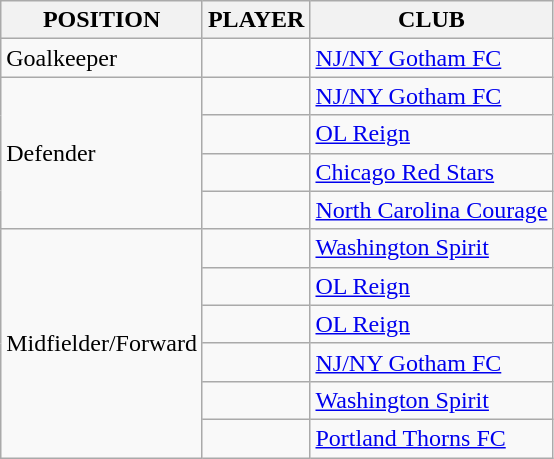<table class="wikitable sortable">
<tr>
<th>POSITION</th>
<th>PLAYER</th>
<th>CLUB</th>
</tr>
<tr>
<td>Goalkeeper</td>
<td> </td>
<td><a href='#'>NJ/NY Gotham FC</a></td>
</tr>
<tr>
<td rowspan=4>Defender</td>
<td> </td>
<td><a href='#'>NJ/NY Gotham FC</a></td>
</tr>
<tr>
<td> </td>
<td><a href='#'>OL Reign</a></td>
</tr>
<tr>
<td> </td>
<td><a href='#'>Chicago Red Stars</a></td>
</tr>
<tr>
<td> </td>
<td><a href='#'>North Carolina Courage</a></td>
</tr>
<tr>
<td rowspan=6>Midfielder/Forward</td>
<td> </td>
<td><a href='#'>Washington Spirit</a></td>
</tr>
<tr>
<td> </td>
<td><a href='#'>OL Reign</a></td>
</tr>
<tr>
<td> </td>
<td><a href='#'>OL Reign</a></td>
</tr>
<tr>
<td> </td>
<td><a href='#'>NJ/NY Gotham FC</a></td>
</tr>
<tr>
<td> </td>
<td><a href='#'>Washington Spirit</a></td>
</tr>
<tr>
<td> </td>
<td><a href='#'>Portland Thorns FC</a></td>
</tr>
</table>
